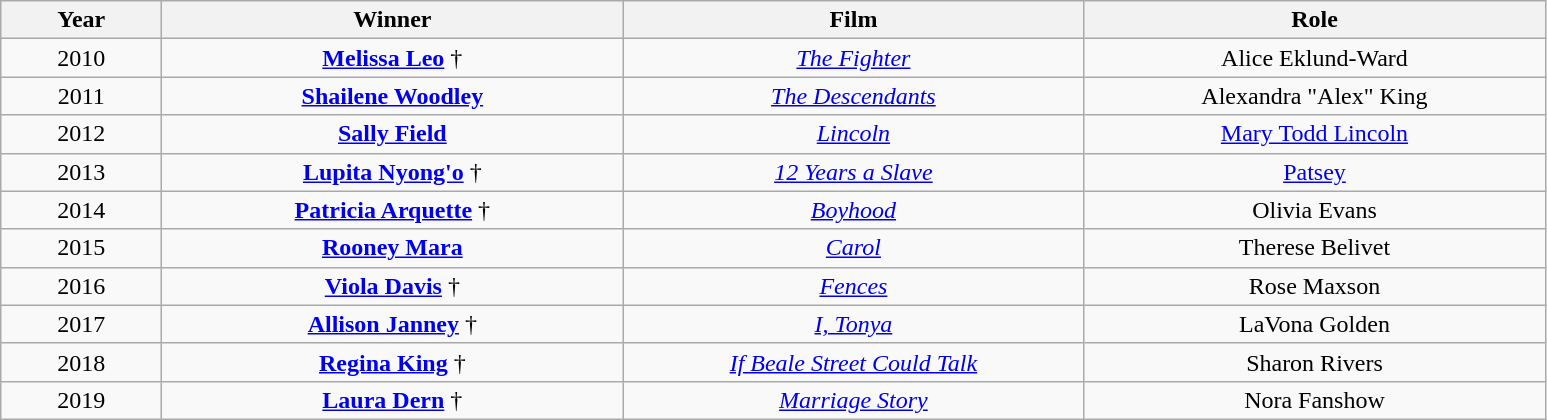<table class="wikitable" width="auto" cellpadding="5">
<tr style="text-align:center;">
<th width="100"><strong>Year</strong></th>
<th width="300"><strong>Winner</strong></th>
<th width="300"><strong>Film</strong></th>
<th width="300"><strong>Role</strong></th>
</tr>
<tr style="text-align:center;">
<td style="text-align:center;">2010</td>
<td><strong><a href='#'>Melissa Leo</a></strong>  †</td>
<td><em><a href='#'>The Fighter</a></em></td>
<td>Alice Eklund-Ward</td>
</tr>
<tr style="text-align:center;">
<td style="text-align:center;">2011</td>
<td><strong><a href='#'>Shailene Woodley</a></strong> </td>
<td><em><a href='#'>The Descendants</a></em></td>
<td>Alexandra "Alex" King</td>
</tr>
<tr style="text-align:center;">
<td style="text-align:center;">2012</td>
<td><strong><a href='#'>Sally Field</a></strong> </td>
<td><em><a href='#'>Lincoln</a></em></td>
<td><a href='#'>Mary Todd Lincoln</a></td>
</tr>
<tr style="text-align:center;">
<td style="text-align:center;">2013</td>
<td><strong><a href='#'>Lupita Nyong'o</a></strong>  †</td>
<td><em><a href='#'>12 Years a Slave</a></em></td>
<td><a href='#'>Patsey</a></td>
</tr>
<tr style="text-align:center;">
<td style="text-align:center;">2014</td>
<td><strong><a href='#'>Patricia Arquette</a></strong>  †</td>
<td><em><a href='#'>Boyhood</a></em></td>
<td>Olivia Evans</td>
</tr>
<tr style="text-align:center;">
<td style="text-align:center;">2015</td>
<td><strong><a href='#'>Rooney Mara</a></strong> </td>
<td><em><a href='#'>Carol</a></em></td>
<td>Therese Belivet</td>
</tr>
<tr style="text-align:center;">
<td style="text-align:center;">2016</td>
<td><strong><a href='#'>Viola Davis</a></strong>  †</td>
<td><em><a href='#'>Fences</a></em></td>
<td>Rose Maxson</td>
</tr>
<tr style="text-align:center;">
<td style="text-align:center;">2017</td>
<td><strong><a href='#'>Allison Janney</a></strong>  †</td>
<td><em><a href='#'>I, Tonya</a></em></td>
<td>LaVona Golden</td>
</tr>
<tr style="text-align:center;">
<td style="text-align:center;">2018</td>
<td><strong><a href='#'>Regina King</a></strong>  †</td>
<td><em><a href='#'>If Beale Street Could Talk</a></em></td>
<td>Sharon Rivers</td>
</tr>
<tr style="text-align:center;">
<td style="text-align:center;">2019</td>
<td><strong><a href='#'>Laura Dern</a></strong>  †</td>
<td><em><a href='#'>Marriage Story</a></em></td>
<td>Nora Fanshow</td>
</tr>
</table>
